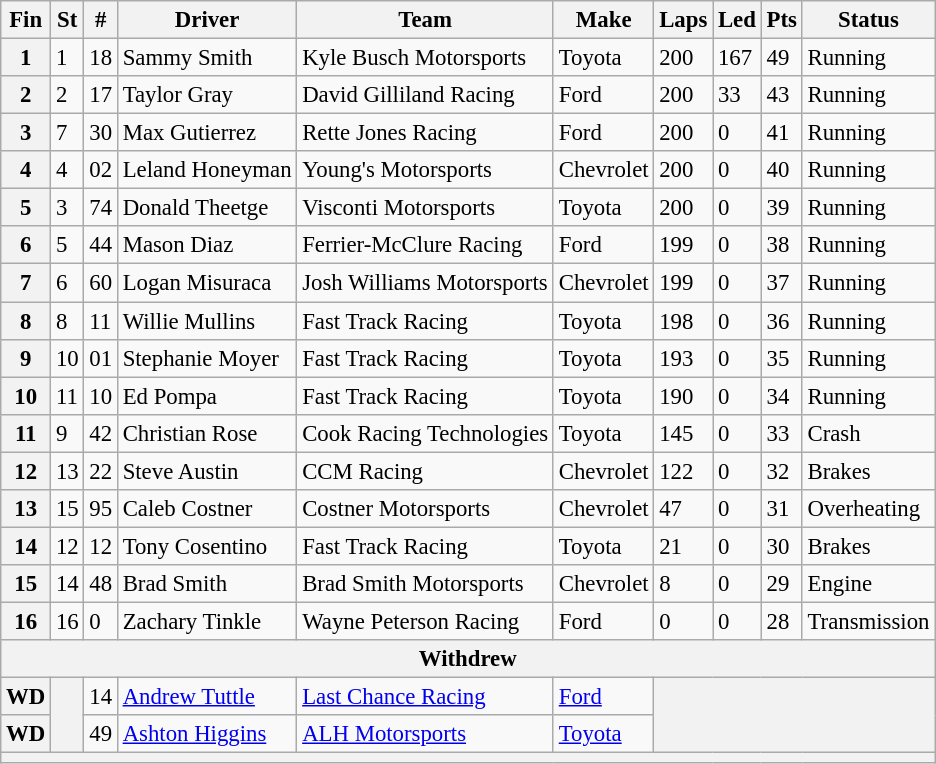<table class="wikitable sortable" style="font-size:95%">
<tr>
<th>Fin</th>
<th>St</th>
<th>#</th>
<th>Driver</th>
<th>Team</th>
<th>Make</th>
<th>Laps</th>
<th>Led</th>
<th>Pts</th>
<th>Status</th>
</tr>
<tr>
<th>1</th>
<td>1</td>
<td>18</td>
<td>Sammy Smith</td>
<td>Kyle Busch Motorsports</td>
<td>Toyota</td>
<td>200</td>
<td>167</td>
<td>49</td>
<td>Running</td>
</tr>
<tr>
<th>2</th>
<td>2</td>
<td>17</td>
<td>Taylor Gray</td>
<td>David Gilliland Racing</td>
<td>Ford</td>
<td>200</td>
<td>33</td>
<td>43</td>
<td>Running</td>
</tr>
<tr>
<th>3</th>
<td>7</td>
<td>30</td>
<td>Max Gutierrez</td>
<td>Rette Jones Racing</td>
<td>Ford</td>
<td>200</td>
<td>0</td>
<td>41</td>
<td>Running</td>
</tr>
<tr>
<th>4</th>
<td>4</td>
<td>02</td>
<td>Leland Honeyman</td>
<td>Young's Motorsports</td>
<td>Chevrolet</td>
<td>200</td>
<td>0</td>
<td>40</td>
<td>Running</td>
</tr>
<tr>
<th>5</th>
<td>3</td>
<td>74</td>
<td>Donald Theetge</td>
<td>Visconti Motorsports</td>
<td>Toyota</td>
<td>200</td>
<td>0</td>
<td>39</td>
<td>Running</td>
</tr>
<tr>
<th>6</th>
<td>5</td>
<td>44</td>
<td>Mason Diaz</td>
<td>Ferrier-McClure Racing</td>
<td>Ford</td>
<td>199</td>
<td>0</td>
<td>38</td>
<td>Running</td>
</tr>
<tr>
<th>7</th>
<td>6</td>
<td>60</td>
<td>Logan Misuraca</td>
<td>Josh Williams Motorsports</td>
<td>Chevrolet</td>
<td>199</td>
<td>0</td>
<td>37</td>
<td>Running</td>
</tr>
<tr>
<th>8</th>
<td>8</td>
<td>11</td>
<td>Willie Mullins</td>
<td>Fast Track Racing</td>
<td>Toyota</td>
<td>198</td>
<td>0</td>
<td>36</td>
<td>Running</td>
</tr>
<tr>
<th>9</th>
<td>10</td>
<td>01</td>
<td>Stephanie Moyer</td>
<td>Fast Track Racing</td>
<td>Toyota</td>
<td>193</td>
<td>0</td>
<td>35</td>
<td>Running</td>
</tr>
<tr>
<th>10</th>
<td>11</td>
<td>10</td>
<td>Ed Pompa</td>
<td>Fast Track Racing</td>
<td>Toyota</td>
<td>190</td>
<td>0</td>
<td>34</td>
<td>Running</td>
</tr>
<tr>
<th>11</th>
<td>9</td>
<td>42</td>
<td>Christian Rose</td>
<td>Cook Racing Technologies</td>
<td>Toyota</td>
<td>145</td>
<td>0</td>
<td>33</td>
<td>Crash</td>
</tr>
<tr>
<th>12</th>
<td>13</td>
<td>22</td>
<td>Steve Austin</td>
<td>CCM Racing</td>
<td>Chevrolet</td>
<td>122</td>
<td>0</td>
<td>32</td>
<td>Brakes</td>
</tr>
<tr>
<th>13</th>
<td>15</td>
<td>95</td>
<td>Caleb Costner</td>
<td>Costner Motorsports</td>
<td>Chevrolet</td>
<td>47</td>
<td>0</td>
<td>31</td>
<td>Overheating</td>
</tr>
<tr>
<th>14</th>
<td>12</td>
<td>12</td>
<td>Tony Cosentino</td>
<td>Fast Track Racing</td>
<td>Toyota</td>
<td>21</td>
<td>0</td>
<td>30</td>
<td>Brakes</td>
</tr>
<tr>
<th>15</th>
<td>14</td>
<td>48</td>
<td>Brad Smith</td>
<td>Brad Smith Motorsports</td>
<td>Chevrolet</td>
<td>8</td>
<td>0</td>
<td>29</td>
<td>Engine</td>
</tr>
<tr>
<th>16</th>
<td>16</td>
<td>0</td>
<td>Zachary Tinkle</td>
<td>Wayne Peterson Racing</td>
<td>Ford</td>
<td>0</td>
<td>0</td>
<td>28</td>
<td>Transmission</td>
</tr>
<tr>
<th colspan="10">Withdrew</th>
</tr>
<tr>
<th>WD</th>
<th rowspan="2"></th>
<td>14</td>
<td><a href='#'>Andrew Tuttle</a></td>
<td><a href='#'>Last Chance Racing</a></td>
<td><a href='#'>Ford</a></td>
<th colspan="4" rowspan="2"></th>
</tr>
<tr>
<th>WD</th>
<td>49</td>
<td><a href='#'>Ashton Higgins</a></td>
<td><a href='#'>ALH Motorsports</a></td>
<td><a href='#'>Toyota</a></td>
</tr>
<tr>
<th colspan="11"></th>
</tr>
</table>
